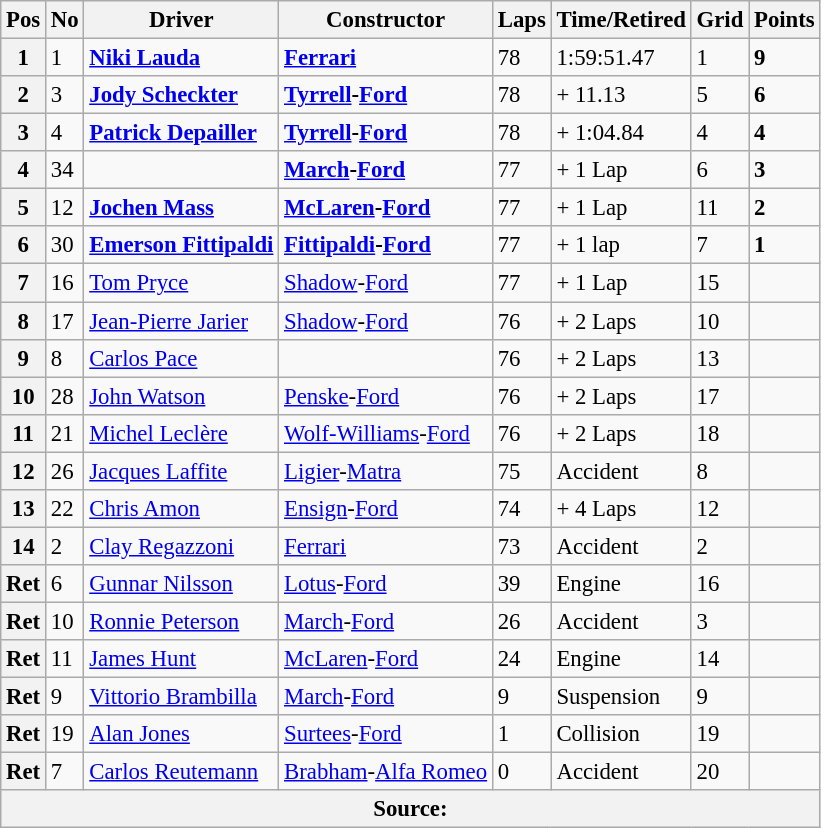<table class="wikitable sortable" style="font-size: 95%;">
<tr>
<th>Pos</th>
<th>No</th>
<th>Driver</th>
<th>Constructor</th>
<th class="unsortable">Laps</th>
<th class="unsortable">Time/Retired</th>
<th>Grid</th>
<th>Points</th>
</tr>
<tr>
<th>1</th>
<td>1</td>
<td data-sort-value="LAU"> <strong><a href='#'>Niki Lauda</a></strong></td>
<td><strong><a href='#'>Ferrari</a></strong></td>
<td>78</td>
<td>1:59:51.47</td>
<td>1</td>
<td><strong>9</strong></td>
</tr>
<tr>
<th>2</th>
<td>3</td>
<td data-sort-value="SCH"> <strong><a href='#'>Jody Scheckter</a></strong></td>
<td><strong><a href='#'>Tyrrell</a>-<a href='#'>Ford</a></strong></td>
<td>78</td>
<td>+ 11.13</td>
<td>5</td>
<td><strong>6</strong></td>
</tr>
<tr>
<th>3</th>
<td>4</td>
<td data-sort-value="DEP"> <strong><a href='#'>Patrick Depailler</a></strong></td>
<td><strong><a href='#'>Tyrrell</a>-<a href='#'>Ford</a></strong></td>
<td>78</td>
<td>+ 1:04.84</td>
<td>4</td>
<td><strong>4</strong></td>
</tr>
<tr>
<th>4</th>
<td>34</td>
<td data-sort-value="STU"></td>
<td><strong><a href='#'>March</a>-<a href='#'>Ford</a></strong></td>
<td>77</td>
<td>+ 1 Lap</td>
<td>6</td>
<td><strong>3</strong></td>
</tr>
<tr>
<th>5</th>
<td>12</td>
<td data-sort-value="MAS"> <strong><a href='#'>Jochen Mass</a></strong></td>
<td><strong><a href='#'>McLaren</a>-<a href='#'>Ford</a></strong></td>
<td>77</td>
<td>+ 1 Lap</td>
<td>11</td>
<td><strong>2</strong></td>
</tr>
<tr>
<th>6</th>
<td>30</td>
<td data-sort-value="FIT"> <strong><a href='#'>Emerson Fittipaldi</a></strong></td>
<td><strong><a href='#'>Fittipaldi</a>-<a href='#'>Ford</a></strong></td>
<td>77</td>
<td>+ 1 lap</td>
<td>7</td>
<td><strong>1</strong></td>
</tr>
<tr>
<th>7</th>
<td>16</td>
<td data-sort-value="PRY"> <a href='#'>Tom Pryce</a></td>
<td><a href='#'>Shadow</a>-<a href='#'>Ford</a></td>
<td>77</td>
<td>+ 1 Lap</td>
<td>15</td>
<td> </td>
</tr>
<tr>
<th>8</th>
<td>17</td>
<td data-sort-value="JAR"> <a href='#'>Jean-Pierre Jarier</a></td>
<td><a href='#'>Shadow</a>-<a href='#'>Ford</a></td>
<td>76</td>
<td>+ 2 Laps</td>
<td>10</td>
<td> </td>
</tr>
<tr>
<th>9</th>
<td>8</td>
<td data-sort-value="PAC"> <a href='#'>Carlos Pace</a></td>
<td></td>
<td>76</td>
<td>+ 2 Laps</td>
<td>13</td>
<td> </td>
</tr>
<tr>
<th>10</th>
<td>28</td>
<td data-sort-value="WAT"> <a href='#'>John Watson</a></td>
<td><a href='#'>Penske</a>-<a href='#'>Ford</a></td>
<td>76</td>
<td>+ 2 Laps</td>
<td>17</td>
<td> </td>
</tr>
<tr>
<th>11</th>
<td>21</td>
<td data-sort-value="LEC"> <a href='#'>Michel Leclère</a></td>
<td><a href='#'>Wolf-Williams</a>-<a href='#'>Ford</a></td>
<td>76</td>
<td>+ 2 Laps</td>
<td>18</td>
<td> </td>
</tr>
<tr>
<th>12</th>
<td>26</td>
<td data-sort-value="LAF"> <a href='#'>Jacques Laffite</a></td>
<td><a href='#'>Ligier</a>-<a href='#'>Matra</a></td>
<td>75</td>
<td>Accident</td>
<td>8</td>
<td> </td>
</tr>
<tr>
<th>13</th>
<td>22</td>
<td data-sort-value="AMO"> <a href='#'>Chris Amon</a></td>
<td><a href='#'>Ensign</a>-<a href='#'>Ford</a></td>
<td>74</td>
<td>+ 4 Laps</td>
<td>12</td>
<td> </td>
</tr>
<tr>
<th>14</th>
<td>2</td>
<td data-sort-value="REG"> <a href='#'>Clay Regazzoni</a></td>
<td><a href='#'>Ferrari</a></td>
<td>73</td>
<td>Accident</td>
<td>2</td>
<td> </td>
</tr>
<tr>
<th data-sort-value="15">Ret</th>
<td>6</td>
<td data-sort-value="NIL"> <a href='#'>Gunnar Nilsson</a></td>
<td><a href='#'>Lotus</a>-<a href='#'>Ford</a></td>
<td>39</td>
<td>Engine</td>
<td>16</td>
<td> </td>
</tr>
<tr>
<th data-sort-value="16">Ret</th>
<td>10</td>
<td data-sort-value="PET"> <a href='#'>Ronnie Peterson</a></td>
<td><a href='#'>March</a>-<a href='#'>Ford</a></td>
<td>26</td>
<td>Accident</td>
<td>3</td>
<td> </td>
</tr>
<tr>
<th data-sort-value="17">Ret</th>
<td>11</td>
<td data-sort-value="HUN"> <a href='#'>James Hunt</a></td>
<td><a href='#'>McLaren</a>-<a href='#'>Ford</a></td>
<td>24</td>
<td>Engine</td>
<td>14</td>
<td> </td>
</tr>
<tr>
<th data-sort-value="18">Ret</th>
<td>9</td>
<td data-sort-value="BRA"> <a href='#'>Vittorio Brambilla</a></td>
<td><a href='#'>March</a>-<a href='#'>Ford</a></td>
<td>9</td>
<td>Suspension</td>
<td>9</td>
<td> </td>
</tr>
<tr>
<th data-sort-value="19">Ret</th>
<td>19</td>
<td data-sort-value="JON"> <a href='#'>Alan Jones</a></td>
<td><a href='#'>Surtees</a>-<a href='#'>Ford</a></td>
<td>1</td>
<td>Collision</td>
<td>19</td>
<td> </td>
</tr>
<tr>
<th data-sort-value="20">Ret</th>
<td>7</td>
<td data-sort-value="REU"> <a href='#'>Carlos Reutemann</a></td>
<td><a href='#'>Brabham</a>-<a href='#'>Alfa Romeo</a></td>
<td>0</td>
<td>Accident</td>
<td>20</td>
<td> </td>
</tr>
<tr>
<th colspan="8">Source:</th>
</tr>
</table>
